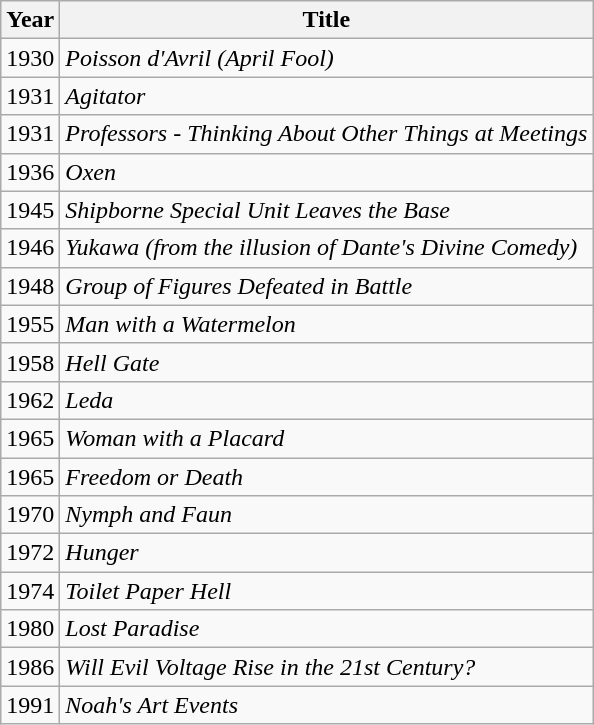<table class="wikitable">
<tr>
<th>Year</th>
<th>Title</th>
</tr>
<tr>
<td>1930</td>
<td><em>Poisson d'Avril (April Fool)</em></td>
</tr>
<tr>
<td>1931</td>
<td><em>Agitator</em></td>
</tr>
<tr>
<td>1931</td>
<td><em>Professors - Thinking About Other Things at Meetings</em></td>
</tr>
<tr>
<td>1936</td>
<td><em>Oxen</em></td>
</tr>
<tr>
<td>1945</td>
<td><em>Shipborne Special Unit Leaves the Base</em></td>
</tr>
<tr>
<td>1946</td>
<td><em>Yukawa (from the illusion of Dante's Divine Comedy)</em></td>
</tr>
<tr>
<td>1948</td>
<td><em>Group of Figures Defeated in Battle</em></td>
</tr>
<tr>
<td>1955</td>
<td><em>Man with a Watermelon</em></td>
</tr>
<tr>
<td>1958</td>
<td><em>Hell Gate</em></td>
</tr>
<tr>
<td>1962</td>
<td><em>Leda</em></td>
</tr>
<tr>
<td>1965</td>
<td><em>Woman with a Placard</em></td>
</tr>
<tr>
<td>1965</td>
<td><em>Freedom or Death</em></td>
</tr>
<tr>
<td>1970</td>
<td><em>Nymph and Faun</em></td>
</tr>
<tr>
<td>1972</td>
<td><em>Hunger</em></td>
</tr>
<tr>
<td>1974</td>
<td><em>Toilet Paper Hell</em></td>
</tr>
<tr>
<td>1980</td>
<td><em>Lost Paradise</em></td>
</tr>
<tr>
<td>1986</td>
<td><em>Will Evil Voltage Rise in the 21st Century?</em></td>
</tr>
<tr>
<td>1991</td>
<td><em>Noah's Art Events</em></td>
</tr>
</table>
